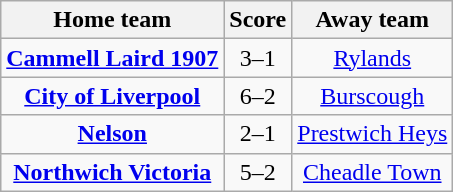<table class="wikitable" style="text-align: center">
<tr>
<th>Home team</th>
<th>Score</th>
<th>Away team</th>
</tr>
<tr>
<td><strong><a href='#'>Cammell Laird 1907</a></strong></td>
<td>3–1</td>
<td><a href='#'>Rylands</a></td>
</tr>
<tr>
<td><strong><a href='#'>City of Liverpool</a></strong></td>
<td>6–2</td>
<td><a href='#'>Burscough</a></td>
</tr>
<tr>
<td><strong><a href='#'>Nelson</a></strong></td>
<td>2–1</td>
<td><a href='#'>Prestwich Heys</a></td>
</tr>
<tr>
<td><strong><a href='#'>Northwich Victoria</a></strong></td>
<td>5–2</td>
<td><a href='#'>Cheadle Town</a></td>
</tr>
</table>
